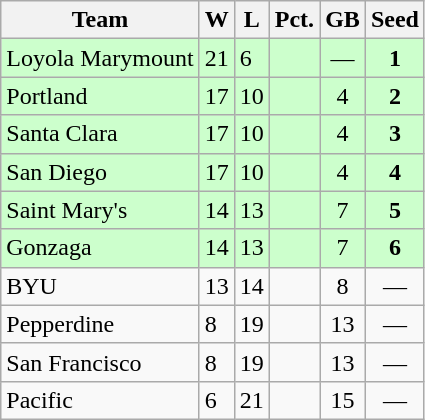<table class=wikitable>
<tr>
<th>Team</th>
<th>W</th>
<th>L</th>
<th>Pct.</th>
<th>GB</th>
<th>Seed</th>
</tr>
<tr bgcolor="#ccffcc">
<td>Loyola Marymount</td>
<td>21</td>
<td>6</td>
<td></td>
<td style="text-align:center;">—</td>
<td style="text-align:center;"><strong>1</strong></td>
</tr>
<tr bgcolor="#ccffcc">
<td>Portland</td>
<td>17</td>
<td>10</td>
<td></td>
<td style="text-align:center;">4</td>
<td style="text-align:center;"><strong>2</strong></td>
</tr>
<tr bgcolor="#ccffcc">
<td>Santa Clara</td>
<td>17</td>
<td>10</td>
<td></td>
<td style="text-align:center;">4</td>
<td style="text-align:center;"><strong>3</strong></td>
</tr>
<tr bgcolor="#ccffcc">
<td>San Diego</td>
<td>17</td>
<td>10</td>
<td></td>
<td style="text-align:center;">4</td>
<td style="text-align:center;"><strong>4</strong></td>
</tr>
<tr bgcolor="#ccffcc">
<td>Saint Mary's</td>
<td>14</td>
<td>13</td>
<td></td>
<td style="text-align:center;">7</td>
<td style="text-align:center;"><strong>5</strong></td>
</tr>
<tr bgcolor="#ccffcc">
<td>Gonzaga</td>
<td>14</td>
<td>13</td>
<td></td>
<td style="text-align:center;">7</td>
<td style="text-align:center;"><strong>6</strong></td>
</tr>
<tr>
<td>BYU</td>
<td>13</td>
<td>14</td>
<td></td>
<td style="text-align:center;">8</td>
<td style="text-align:center;">—</td>
</tr>
<tr>
<td>Pepperdine</td>
<td>8</td>
<td>19</td>
<td></td>
<td style="text-align:center;">13</td>
<td style="text-align:center;">—</td>
</tr>
<tr>
<td>San Francisco</td>
<td>8</td>
<td>19</td>
<td></td>
<td style="text-align:center;">13</td>
<td style="text-align:center;">—</td>
</tr>
<tr>
<td>Pacific</td>
<td>6</td>
<td>21</td>
<td></td>
<td style="text-align:center;">15</td>
<td style="text-align:center;">—</td>
</tr>
</table>
